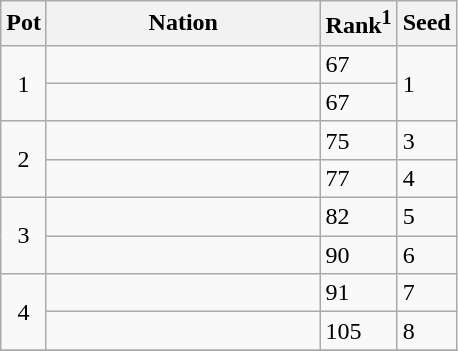<table class="wikitable">
<tr>
<th>Pot</th>
<th width="175">Nation</th>
<th>Rank<sup>1</sup></th>
<th>Seed</th>
</tr>
<tr>
<td rowspan=2 style="text-align:center;">1</td>
<td></td>
<td>67</td>
<td rowspan=2>1</td>
</tr>
<tr>
<td></td>
<td>67</td>
</tr>
<tr>
<td rowspan=2 style="text-align:center;">2</td>
<td></td>
<td>75</td>
<td>3</td>
</tr>
<tr>
<td></td>
<td>77</td>
<td>4</td>
</tr>
<tr>
<td rowspan=2 style="text-align:center;">3</td>
<td></td>
<td>82</td>
<td>5</td>
</tr>
<tr>
<td></td>
<td>90</td>
<td>6</td>
</tr>
<tr>
<td rowspan=2 style="text-align:center;">4</td>
<td></td>
<td>91</td>
<td>7</td>
</tr>
<tr>
<td></td>
<td>105</td>
<td>8</td>
</tr>
<tr>
</tr>
</table>
